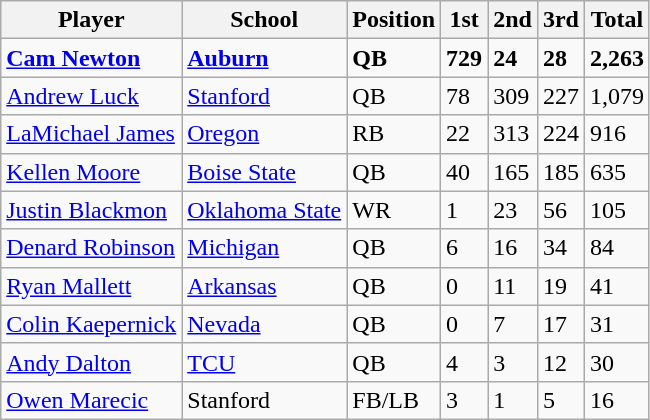<table class="wikitable">
<tr>
<th>Player</th>
<th>School</th>
<th>Position</th>
<th>1st</th>
<th>2nd</th>
<th>3rd</th>
<th>Total</th>
</tr>
<tr>
<td><strong><a href='#'>Cam Newton</a></strong></td>
<td><strong><a href='#'>Auburn</a></strong></td>
<td><strong>QB</strong></td>
<td><strong>729</strong></td>
<td><strong>24</strong></td>
<td><strong>28</strong></td>
<td><strong>2,263</strong></td>
</tr>
<tr>
<td><a href='#'>Andrew Luck</a></td>
<td><a href='#'>Stanford</a></td>
<td>QB</td>
<td>78</td>
<td>309</td>
<td>227</td>
<td>1,079</td>
</tr>
<tr>
<td><a href='#'>LaMichael James</a></td>
<td><a href='#'>Oregon</a></td>
<td>RB</td>
<td>22</td>
<td>313</td>
<td>224</td>
<td>916</td>
</tr>
<tr>
<td><a href='#'>Kellen Moore</a></td>
<td><a href='#'>Boise State</a></td>
<td>QB</td>
<td>40</td>
<td>165</td>
<td>185</td>
<td>635</td>
</tr>
<tr>
<td><a href='#'>Justin Blackmon</a></td>
<td><a href='#'>Oklahoma State</a></td>
<td>WR</td>
<td>1</td>
<td>23</td>
<td>56</td>
<td>105</td>
</tr>
<tr>
<td><a href='#'>Denard Robinson</a></td>
<td><a href='#'>Michigan</a></td>
<td>QB</td>
<td>6</td>
<td>16</td>
<td>34</td>
<td>84</td>
</tr>
<tr>
<td><a href='#'>Ryan Mallett</a></td>
<td><a href='#'>Arkansas</a></td>
<td>QB</td>
<td>0</td>
<td>11</td>
<td>19</td>
<td>41</td>
</tr>
<tr>
<td><a href='#'>Colin Kaepernick</a></td>
<td><a href='#'>Nevada</a></td>
<td>QB</td>
<td>0</td>
<td>7</td>
<td>17</td>
<td>31</td>
</tr>
<tr>
<td><a href='#'>Andy Dalton</a></td>
<td><a href='#'>TCU</a></td>
<td>QB</td>
<td>4</td>
<td>3</td>
<td>12</td>
<td>30</td>
</tr>
<tr>
<td><a href='#'>Owen Marecic</a></td>
<td>Stanford</td>
<td>FB/LB</td>
<td>3</td>
<td>1</td>
<td>5</td>
<td>16</td>
</tr>
</table>
